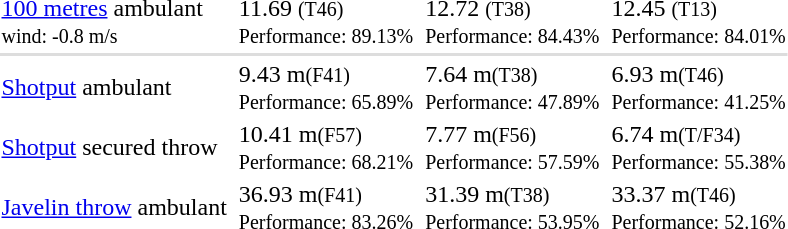<table>
<tr>
<td><a href='#'>100 metres</a> ambulant<br><small>wind: -0.8 m/s</small></td>
<td align=left></td>
<td>11.69 <small>(T46)</small><br><small>Performance: 89.13%</small></td>
<td align=left></td>
<td>12.72 <small>(T38)</small><br><small>Performance: 84.43%</small></td>
<td align=left></td>
<td>12.45 <small>(T13)</small><br><small>Performance: 84.01%</small></td>
</tr>
<tr bgcolor=#DDDDDD>
<td colspan=8></td>
</tr>
<tr>
<td><a href='#'>Shotput</a> ambulant</td>
<td align=left></td>
<td>9.43 m<small>(F41)</small><br><small>Performance: 65.89%</small></td>
<td align=left></td>
<td>7.64 m<small>(T38)</small><br><small>Performance: 47.89%</small></td>
<td align=left></td>
<td>6.93 m<small>(T46)</small><br><small>Performance: 41.25%</small></td>
</tr>
<tr>
<td><a href='#'>Shotput</a> secured throw</td>
<td align=left></td>
<td>10.41 m<small>(F57)</small><br><small>Performance: 68.21%</small></td>
<td align=left></td>
<td>7.77 m<small>(F56)</small><br><small>Performance: 57.59%</small></td>
<td align=left></td>
<td>6.74 m<small>(T/F34)</small><br><small>Performance: 55.38%</small></td>
</tr>
<tr>
<td><a href='#'>Javelin throw</a> ambulant</td>
<td align=left></td>
<td>36.93 m<small>(F41)</small><br><small>Performance: 83.26%</small></td>
<td align=left></td>
<td>31.39 m<small>(T38)</small><br><small>Performance: 53.95%</small></td>
<td align=left></td>
<td>33.37 m<small>(T46)</small><br><small>Performance: 52.16%</small></td>
</tr>
</table>
